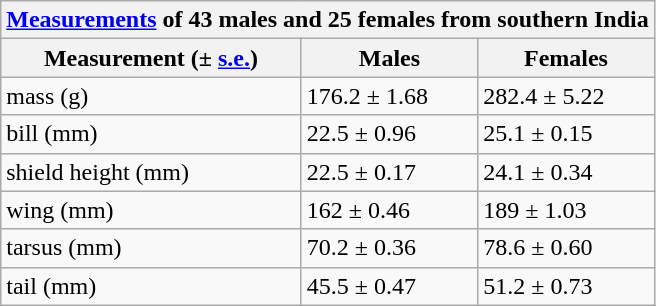<table class="wikitable mw-collapsible mw-collapsed">
<tr>
<th colspan="3"><a href='#'>Measurements</a> of 43 males and 25 females from southern India</th>
</tr>
<tr>
<th>Measurement (± <a href='#'>s.e.</a>)</th>
<th>Males</th>
<th>Females</th>
</tr>
<tr>
<td>mass (g)</td>
<td>176.2 ± 1.68</td>
<td>282.4 ± 5.22</td>
</tr>
<tr>
<td>bill (mm)</td>
<td>22.5 ± 0.96</td>
<td>25.1 ± 0.15</td>
</tr>
<tr>
<td>shield height (mm)</td>
<td>22.5 ± 0.17</td>
<td>24.1 ± 0.34</td>
</tr>
<tr>
<td>wing (mm)</td>
<td>162 ± 0.46</td>
<td>189 ± 1.03</td>
</tr>
<tr>
<td>tarsus (mm)</td>
<td>70.2 ± 0.36</td>
<td>78.6 ± 0.60</td>
</tr>
<tr>
<td>tail (mm)</td>
<td>45.5 ± 0.47</td>
<td>51.2 ± 0.73</td>
</tr>
</table>
